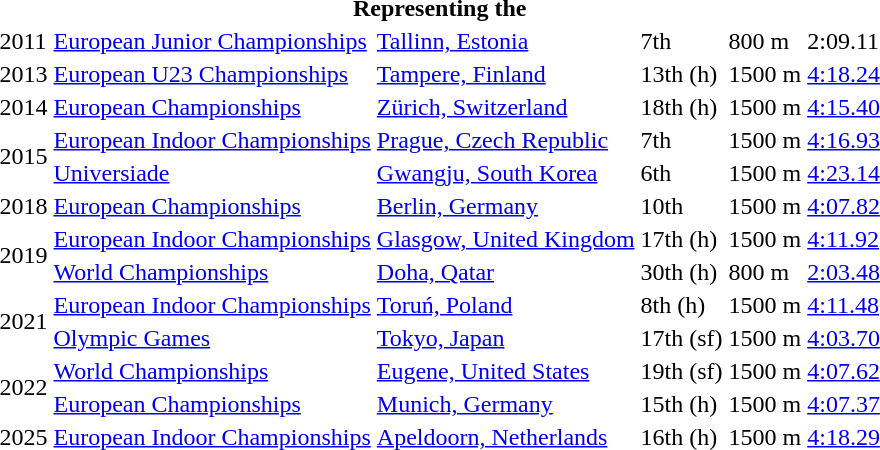<table>
<tr>
<th colspan="6">Representing the </th>
</tr>
<tr>
<td>2011</td>
<td><a href='#'>European Junior Championships</a></td>
<td><a href='#'>Tallinn, Estonia</a></td>
<td>7th</td>
<td>800 m</td>
<td>2:09.11</td>
</tr>
<tr>
<td>2013</td>
<td><a href='#'>European U23 Championships</a></td>
<td><a href='#'>Tampere, Finland</a></td>
<td>13th (h)</td>
<td>1500 m</td>
<td><a href='#'>4:18.24</a></td>
</tr>
<tr>
<td>2014</td>
<td><a href='#'>European Championships</a></td>
<td><a href='#'>Zürich, Switzerland</a></td>
<td>18th (h)</td>
<td>1500 m</td>
<td><a href='#'>4:15.40</a></td>
</tr>
<tr>
<td rowspan=2>2015</td>
<td><a href='#'>European Indoor Championships</a></td>
<td><a href='#'>Prague, Czech Republic</a></td>
<td>7th</td>
<td>1500 m</td>
<td><a href='#'>4:16.93</a></td>
</tr>
<tr>
<td><a href='#'>Universiade</a></td>
<td><a href='#'>Gwangju, South Korea</a></td>
<td>6th</td>
<td>1500 m</td>
<td><a href='#'>4:23.14</a></td>
</tr>
<tr>
<td>2018</td>
<td><a href='#'>European Championships</a></td>
<td><a href='#'>Berlin, Germany</a></td>
<td>10th</td>
<td>1500 m</td>
<td><a href='#'>4:07.82</a></td>
</tr>
<tr>
<td rowspan=2>2019</td>
<td><a href='#'>European Indoor Championships</a></td>
<td><a href='#'>Glasgow, United Kingdom</a></td>
<td>17th (h)</td>
<td>1500 m</td>
<td><a href='#'>4:11.92</a></td>
</tr>
<tr>
<td><a href='#'>World Championships</a></td>
<td><a href='#'>Doha, Qatar</a></td>
<td>30th (h)</td>
<td>800 m</td>
<td><a href='#'>2:03.48</a></td>
</tr>
<tr>
<td rowspan=2>2021</td>
<td><a href='#'>European Indoor Championships</a></td>
<td><a href='#'>Toruń, Poland</a></td>
<td>8th (h)</td>
<td>1500 m</td>
<td><a href='#'>4:11.48</a></td>
</tr>
<tr>
<td><a href='#'>Olympic Games</a></td>
<td><a href='#'>Tokyo, Japan</a></td>
<td>17th (sf)</td>
<td>1500 m</td>
<td><a href='#'>4:03.70</a></td>
</tr>
<tr>
<td rowspan=2>2022</td>
<td><a href='#'>World Championships</a></td>
<td><a href='#'>Eugene, United States</a></td>
<td>19th (sf)</td>
<td>1500 m</td>
<td><a href='#'>4:07.62</a></td>
</tr>
<tr>
<td><a href='#'>European Championships</a></td>
<td><a href='#'>Munich, Germany</a></td>
<td>15th (h)</td>
<td>1500 m</td>
<td><a href='#'>4:07.37</a></td>
</tr>
<tr>
<td>2025</td>
<td><a href='#'>European  Indoor Championships</a></td>
<td><a href='#'>Apeldoorn, Netherlands</a></td>
<td>16th (h)</td>
<td>1500 m</td>
<td><a href='#'>4:18.29</a></td>
</tr>
</table>
